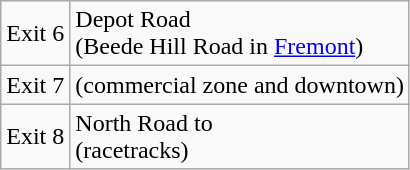<table CLASS="wikitable">
<tr>
<td>Exit 6</td>
<td>Depot Road<br>(Beede Hill Road in <a href='#'>Fremont</a>)</td>
</tr>
<tr>
<td>Exit 7</td>
<td> (commercial zone and downtown)</td>
</tr>
<tr>
<td>Exit 8</td>
<td>North Road to <br>(racetracks)</td>
</tr>
</table>
